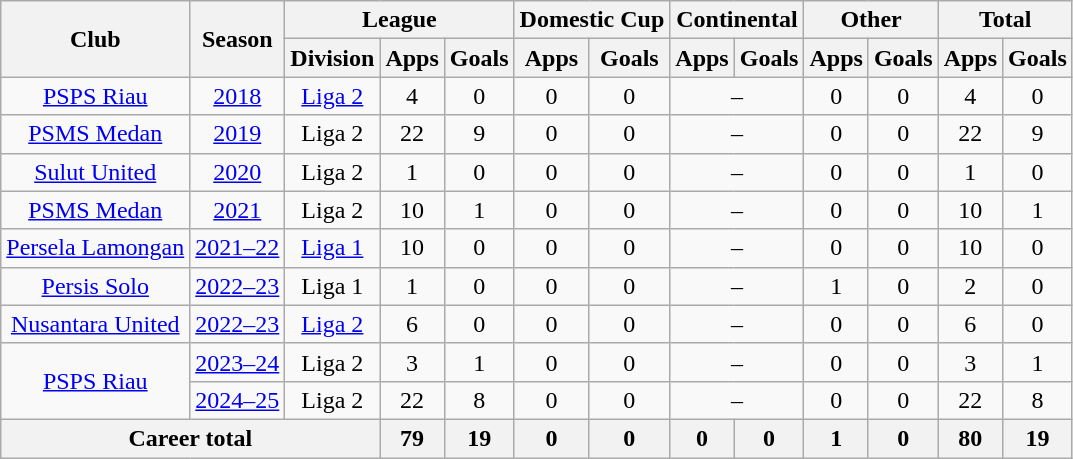<table class="wikitable" style="text-align: center">
<tr>
<th rowspan="2">Club</th>
<th rowspan="2">Season</th>
<th colspan="3">League</th>
<th colspan="2">Domestic Cup</th>
<th colspan="2">Continental</th>
<th colspan="2">Other</th>
<th colspan="2">Total</th>
</tr>
<tr>
<th>Division</th>
<th>Apps</th>
<th>Goals</th>
<th>Apps</th>
<th>Goals</th>
<th>Apps</th>
<th>Goals</th>
<th>Apps</th>
<th>Goals</th>
<th>Apps</th>
<th>Goals</th>
</tr>
<tr>
<td rowspan="1"><a href='#'>PSPS Riau</a></td>
<td><a href='#'>2018</a></td>
<td rowspan="1" valign="center"><a href='#'>Liga 2</a></td>
<td>4</td>
<td>0</td>
<td>0</td>
<td>0</td>
<td colspan="2">–</td>
<td>0</td>
<td>0</td>
<td>4</td>
<td>0</td>
</tr>
<tr>
<td rowspan="1"><a href='#'>PSMS Medan</a></td>
<td><a href='#'>2019</a></td>
<td rowspan="1" valign="center">Liga 2</td>
<td>22</td>
<td>9</td>
<td>0</td>
<td>0</td>
<td colspan="2">–</td>
<td>0</td>
<td>0</td>
<td>22</td>
<td>9</td>
</tr>
<tr>
<td rowspan="1"><a href='#'>Sulut United</a></td>
<td><a href='#'>2020</a></td>
<td rowspan="1" valign="center">Liga 2</td>
<td>1</td>
<td>0</td>
<td>0</td>
<td>0</td>
<td colspan="2">–</td>
<td>0</td>
<td>0</td>
<td>1</td>
<td>0</td>
</tr>
<tr>
<td rowspan="1"><a href='#'>PSMS Medan</a></td>
<td><a href='#'>2021</a></td>
<td rowspan="1" valign="center">Liga 2</td>
<td>10</td>
<td>1</td>
<td>0</td>
<td>0</td>
<td colspan="2">–</td>
<td>0</td>
<td>0</td>
<td>10</td>
<td>1</td>
</tr>
<tr>
<td rowspan="1"><a href='#'>Persela Lamongan</a></td>
<td><a href='#'>2021–22</a></td>
<td rowspan="1" valign="center"><a href='#'>Liga 1</a></td>
<td>10</td>
<td>0</td>
<td>0</td>
<td>0</td>
<td colspan="2">–</td>
<td>0</td>
<td>0</td>
<td>10</td>
<td>0</td>
</tr>
<tr>
<td rowspan="1"><a href='#'>Persis Solo</a></td>
<td><a href='#'>2022–23</a></td>
<td rowspan="1">Liga 1</td>
<td>1</td>
<td>0</td>
<td>0</td>
<td>0</td>
<td colspan="2">–</td>
<td>1</td>
<td>0</td>
<td>2</td>
<td>0</td>
</tr>
<tr>
<td rowspan="1"><a href='#'>Nusantara United</a></td>
<td><a href='#'>2022–23</a></td>
<td rowspan="1" valign="center"><a href='#'>Liga 2</a></td>
<td>6</td>
<td>0</td>
<td>0</td>
<td>0</td>
<td colspan="2">–</td>
<td>0</td>
<td>0</td>
<td>6</td>
<td>0</td>
</tr>
<tr>
<td rowspan="2"><a href='#'>PSPS Riau</a></td>
<td><a href='#'>2023–24</a></td>
<td rowspan="1" valign="center">Liga 2</td>
<td>3</td>
<td>1</td>
<td>0</td>
<td>0</td>
<td colspan="2">–</td>
<td>0</td>
<td>0</td>
<td>3</td>
<td>1</td>
</tr>
<tr>
<td><a href='#'>2024–25</a></td>
<td rowspan="1" valign="center">Liga 2</td>
<td>22</td>
<td>8</td>
<td>0</td>
<td>0</td>
<td colspan="2">–</td>
<td>0</td>
<td>0</td>
<td>22</td>
<td>8</td>
</tr>
<tr>
<th colspan=3>Career total</th>
<th>79</th>
<th>19</th>
<th>0</th>
<th>0</th>
<th>0</th>
<th>0</th>
<th>1</th>
<th>0</th>
<th>80</th>
<th>19</th>
</tr>
</table>
